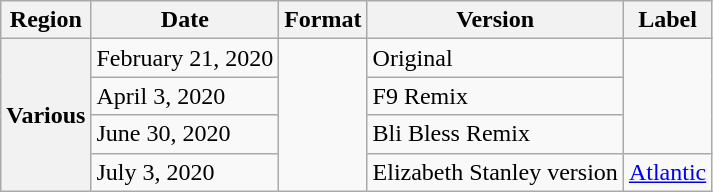<table class="wikitable plainrowheaders">
<tr>
<th scope="col">Region</th>
<th scope="col">Date</th>
<th scope="col">Format</th>
<th scope="col">Version</th>
<th scope="col">Label</th>
</tr>
<tr>
<th scope="row" rowspan="4">Various</th>
<td>February 21, 2020</td>
<td rowspan="4"></td>
<td>Original</td>
<td rowspan="3"></td>
</tr>
<tr>
<td>April 3, 2020</td>
<td>F9 Remix</td>
</tr>
<tr>
<td>June 30, 2020</td>
<td>Bli Bless Remix</td>
</tr>
<tr>
<td>July 3, 2020</td>
<td>Elizabeth Stanley version</td>
<td><a href='#'>Atlantic</a></td>
</tr>
</table>
